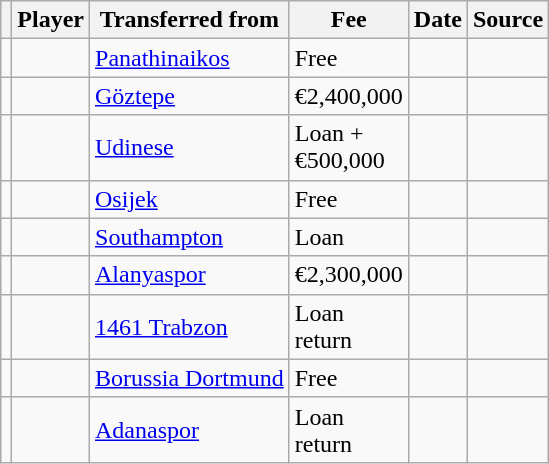<table class="wikitable plainrowheaders sortable">
<tr>
<th></th>
<th scope="col">Player</th>
<th>Transferred from</th>
<th style="width: 65px;">Fee</th>
<th scope="col">Date</th>
<th scope="col">Source</th>
</tr>
<tr>
<td align="center"></td>
<td></td>
<td> <a href='#'>Panathinaikos</a></td>
<td>Free</td>
<td></td>
<td></td>
</tr>
<tr>
<td align="center"></td>
<td></td>
<td> <a href='#'>Göztepe</a></td>
<td>€2,400,000</td>
<td></td>
<td></td>
</tr>
<tr>
<td align="center"></td>
<td></td>
<td> <a href='#'>Udinese</a></td>
<td>Loan + €500,000</td>
<td></td>
<td></td>
</tr>
<tr>
<td align="center"></td>
<td></td>
<td> <a href='#'>Osijek</a></td>
<td>Free</td>
<td></td>
<td></td>
</tr>
<tr>
<td align="center"></td>
<td></td>
<td> <a href='#'>Southampton</a></td>
<td>Loan</td>
<td></td>
<td></td>
</tr>
<tr>
<td align="center"></td>
<td></td>
<td> <a href='#'>Alanyaspor</a></td>
<td>€2,300,000</td>
<td></td>
<td></td>
</tr>
<tr>
<td align="center"></td>
<td></td>
<td> <a href='#'>1461 Trabzon</a></td>
<td>Loan return</td>
<td></td>
<td></td>
</tr>
<tr>
<td align="center"></td>
<td></td>
<td> <a href='#'>Borussia Dortmund</a></td>
<td>Free</td>
<td></td>
<td></td>
</tr>
<tr>
<td align="center"></td>
<td></td>
<td> <a href='#'>Adanaspor</a></td>
<td>Loan return</td>
<td></td>
<td></td>
</tr>
</table>
